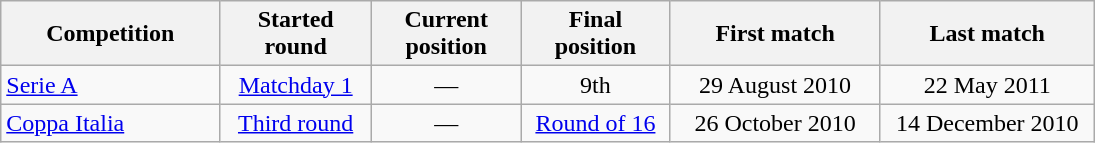<table class="wikitable" style="text-align:center; width:730px;">
<tr>
<th style="text-align:center; width:150px;">Competition</th>
<th style="text-align:center; width:100px;">Started round</th>
<th style="text-align:center; width:100px;">Current <br> position</th>
<th style="text-align:center; width:100px;">Final <br> position</th>
<th style="text-align:center; width:150px;">First match</th>
<th style="text-align:center; width:150px;">Last match</th>
</tr>
<tr>
<td style="text-align:left;"><a href='#'>Serie A</a></td>
<td><a href='#'>Matchday 1</a></td>
<td>—</td>
<td>9th</td>
<td>29 August 2010</td>
<td>22 May 2011</td>
</tr>
<tr>
<td style="text-align:left;"><a href='#'>Coppa Italia</a></td>
<td><a href='#'>Third round</a></td>
<td>—</td>
<td><a href='#'>Round of 16</a></td>
<td>26 October 2010</td>
<td>14 December 2010</td>
</tr>
</table>
